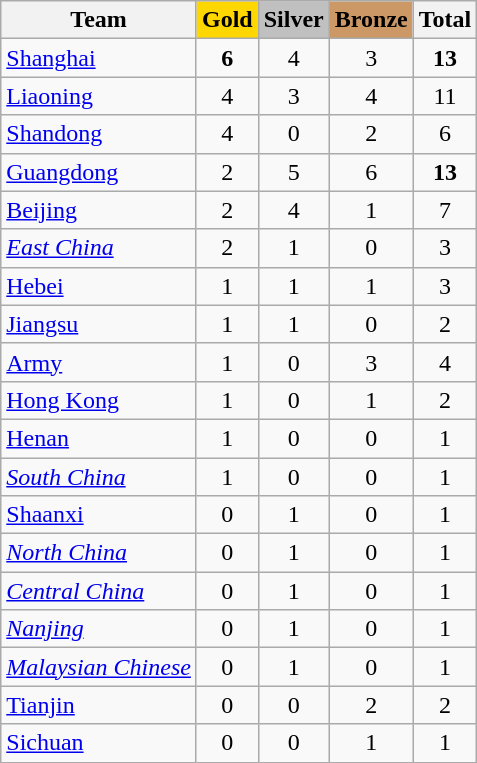<table class="wikitable sortable" style="text-align:center">
<tr>
<th>Team</th>
<th style=background:gold>Gold</th>
<th style=background:silver>Silver</th>
<th style=background:#cc9966>Bronze</th>
<th>Total</th>
</tr>
<tr>
<td align=left><a href='#'>Shanghai</a></td>
<td><strong>6</strong></td>
<td>4</td>
<td>3</td>
<td><strong>13</strong></td>
</tr>
<tr>
<td align=left><a href='#'>Liaoning</a></td>
<td>4</td>
<td>3</td>
<td>4</td>
<td>11</td>
</tr>
<tr>
<td align=left><a href='#'>Shandong</a></td>
<td>4</td>
<td>0</td>
<td>2</td>
<td>6</td>
</tr>
<tr>
<td align=left><a href='#'>Guangdong</a></td>
<td>2</td>
<td>5</td>
<td>6</td>
<td><strong>13</strong></td>
</tr>
<tr>
<td align=left><a href='#'>Beijing</a></td>
<td>2</td>
<td>4</td>
<td>1</td>
<td>7</td>
</tr>
<tr>
<td align=left><em><a href='#'>East China</a></em></td>
<td>2</td>
<td>1</td>
<td>0</td>
<td>3</td>
</tr>
<tr>
<td align=left><a href='#'>Hebei</a></td>
<td>1</td>
<td>1</td>
<td>1</td>
<td>3</td>
</tr>
<tr>
<td align=left><a href='#'>Jiangsu</a></td>
<td>1</td>
<td>1</td>
<td>0</td>
<td>2</td>
</tr>
<tr>
<td align=left><a href='#'>Army</a></td>
<td>1</td>
<td>0</td>
<td>3</td>
<td>4</td>
</tr>
<tr>
<td align=left><a href='#'>Hong Kong</a></td>
<td>1</td>
<td>0</td>
<td>1</td>
<td>2</td>
</tr>
<tr>
<td align=left><a href='#'>Henan</a></td>
<td>1</td>
<td>0</td>
<td>0</td>
<td>1</td>
</tr>
<tr>
<td align=left><em><a href='#'>South China</a></em></td>
<td>1</td>
<td>0</td>
<td>0</td>
<td>1</td>
</tr>
<tr>
<td align=left><a href='#'>Shaanxi</a></td>
<td>0</td>
<td>1</td>
<td>0</td>
<td>1</td>
</tr>
<tr>
<td align=left><em><a href='#'>North China</a></em></td>
<td>0</td>
<td>1</td>
<td>0</td>
<td>1</td>
</tr>
<tr>
<td align=left><em><a href='#'>Central China</a></em></td>
<td>0</td>
<td>1</td>
<td>0</td>
<td>1</td>
</tr>
<tr>
<td align=left><em><a href='#'>Nanjing</a></em></td>
<td>0</td>
<td>1</td>
<td>0</td>
<td>1</td>
</tr>
<tr>
<td align=left><em><a href='#'>Malaysian Chinese</a></em></td>
<td>0</td>
<td>1</td>
<td>0</td>
<td>1</td>
</tr>
<tr>
<td align=left><a href='#'>Tianjin</a></td>
<td>0</td>
<td>0</td>
<td>2</td>
<td>2</td>
</tr>
<tr>
<td align=left><a href='#'>Sichuan</a></td>
<td>0</td>
<td>0</td>
<td>1</td>
<td>1</td>
</tr>
</table>
